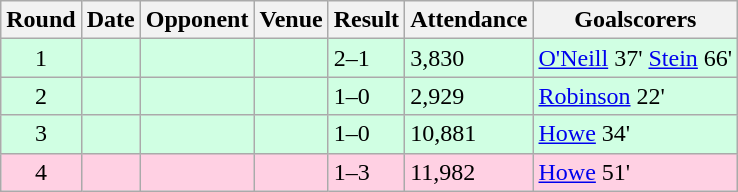<table class="wikitable">
<tr>
<th>Round</th>
<th>Date</th>
<th>Opponent</th>
<th>Venue</th>
<th>Result</th>
<th>Attendance</th>
<th>Goalscorers</th>
</tr>
<tr style="background: #d0ffe3;">
<td style="text-align:center;">1</td>
<td></td>
<td></td>
<td></td>
<td>2–1</td>
<td>3,830</td>
<td><a href='#'>O'Neill</a> 37' <a href='#'>Stein</a> 66'</td>
</tr>
<tr style="background: #d0ffe3;">
<td style="text-align:center;">2</td>
<td></td>
<td></td>
<td></td>
<td>1–0</td>
<td>2,929</td>
<td><a href='#'>Robinson</a> 22'</td>
</tr>
<tr style="background: #d0ffe3;">
<td style="text-align:center;">3</td>
<td></td>
<td></td>
<td></td>
<td>1–0</td>
<td>10,881</td>
<td><a href='#'>Howe</a> 34'</td>
</tr>
<tr style="background: #ffd0e3;">
<td style="text-align:center;">4</td>
<td></td>
<td></td>
<td></td>
<td>1–3</td>
<td>11,982</td>
<td><a href='#'>Howe</a> 51'</td>
</tr>
</table>
